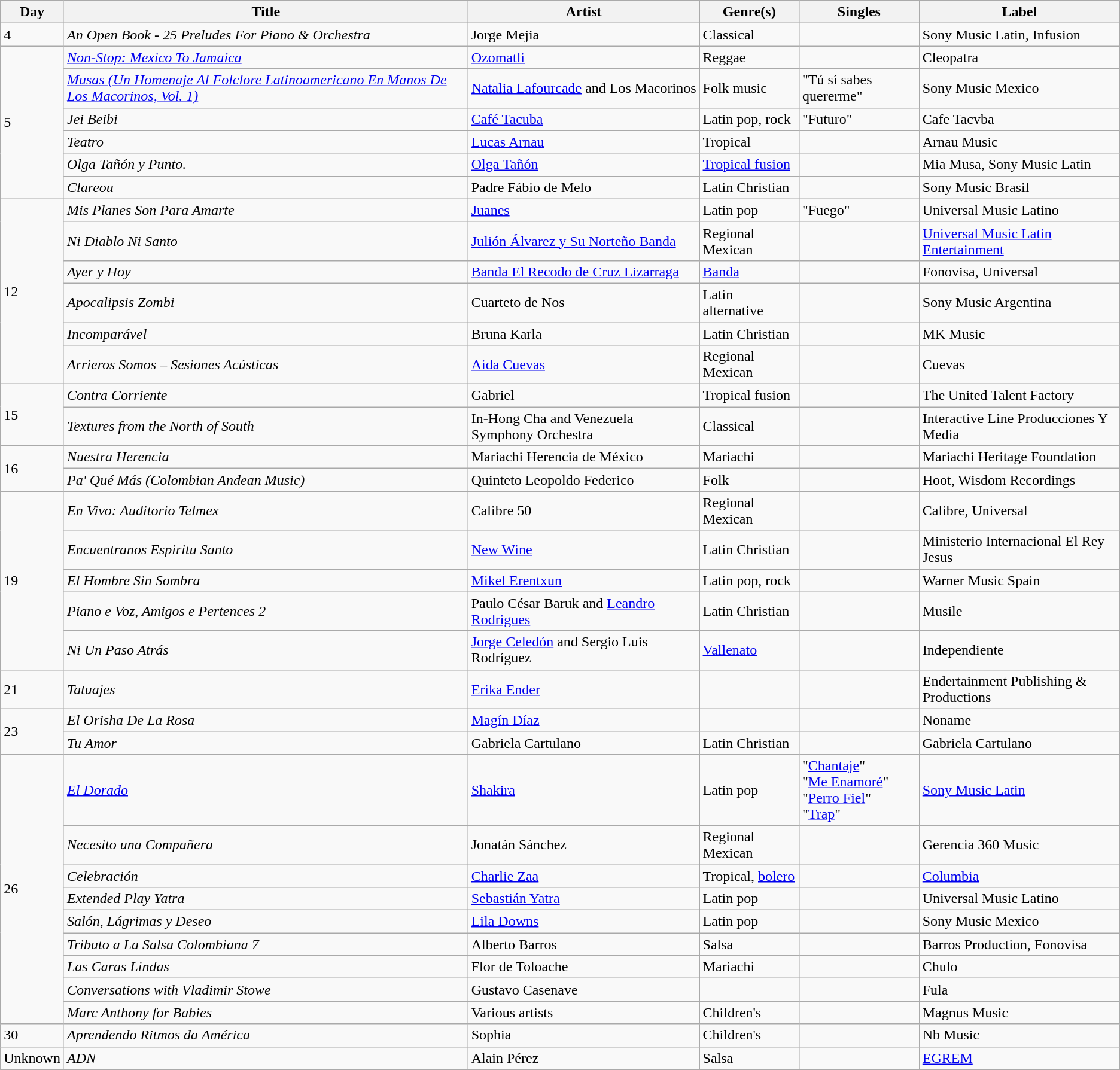<table class="wikitable sortable" style="text-align: left;">
<tr>
<th>Day</th>
<th>Title</th>
<th>Artist</th>
<th>Genre(s)</th>
<th>Singles</th>
<th>Label</th>
</tr>
<tr>
<td>4</td>
<td><em>An Open Book - 25 Preludes For Piano & Orchestra</em></td>
<td>Jorge Mejia</td>
<td>Classical</td>
<td></td>
<td>Sony Music Latin, Infusion</td>
</tr>
<tr>
<td rowspan="6">5</td>
<td><em><a href='#'>Non-Stop: Mexico To Jamaica</a></em></td>
<td><a href='#'>Ozomatli</a></td>
<td>Reggae</td>
<td></td>
<td>Cleopatra</td>
</tr>
<tr>
<td><em><a href='#'>Musas  (Un Homenaje Al Folclore Latinoamericano En Manos De Los Macorinos, Vol. 1)</a></em></td>
<td><a href='#'>Natalia Lafourcade</a> and Los Macorinos</td>
<td>Folk music</td>
<td>"Tú sí sabes quererme"</td>
<td>Sony Music Mexico</td>
</tr>
<tr>
<td><em>Jei Beibi</em></td>
<td><a href='#'>Café Tacuba</a></td>
<td>Latin pop, rock</td>
<td>"Futuro"</td>
<td>Cafe Tacvba</td>
</tr>
<tr>
<td><em>Teatro</em></td>
<td><a href='#'>Lucas Arnau</a></td>
<td>Tropical</td>
<td></td>
<td>Arnau Music</td>
</tr>
<tr>
<td><em>Olga Tañón y Punto.</em></td>
<td><a href='#'>Olga Tañón</a></td>
<td><a href='#'>Tropical fusion</a></td>
<td></td>
<td>Mia Musa, Sony Music Latin</td>
</tr>
<tr>
<td><em>Clareou</em></td>
<td>Padre Fábio de Melo</td>
<td>Latin Christian</td>
<td></td>
<td>Sony Music Brasil</td>
</tr>
<tr>
<td rowspan="6">12</td>
<td><em>Mis Planes Son Para Amarte</em></td>
<td><a href='#'>Juanes</a></td>
<td>Latin pop</td>
<td>"Fuego"</td>
<td>Universal Music Latino</td>
</tr>
<tr>
<td><em>Ni Diablo Ni Santo</em></td>
<td><a href='#'>Julión Álvarez y Su Norteño Banda</a></td>
<td>Regional Mexican</td>
<td></td>
<td><a href='#'>Universal Music Latin Entertainment</a></td>
</tr>
<tr>
<td><em>Ayer y Hoy</em></td>
<td><a href='#'>Banda El Recodo de Cruz Lizarraga</a></td>
<td><a href='#'>Banda</a></td>
<td></td>
<td>Fonovisa, Universal</td>
</tr>
<tr>
<td><em>Apocalipsis Zombi</em></td>
<td>Cuarteto de Nos</td>
<td>Latin alternative</td>
<td></td>
<td>Sony Music Argentina</td>
</tr>
<tr>
<td><em>Incomparável</em></td>
<td>Bruna Karla</td>
<td>Latin Christian</td>
<td></td>
<td>MK Music</td>
</tr>
<tr>
<td><em>Arrieros Somos – Sesiones Acústicas</em></td>
<td><a href='#'>Aida Cuevas</a></td>
<td>Regional Mexican</td>
<td></td>
<td>Cuevas</td>
</tr>
<tr>
<td rowspan="2">15</td>
<td><em>Contra Corriente</em></td>
<td>Gabriel</td>
<td>Tropical fusion</td>
<td></td>
<td>The United Talent Factory</td>
</tr>
<tr>
<td><em>Textures from the North of South</em></td>
<td>In-Hong Cha and Venezuela Symphony Orchestra</td>
<td>Classical</td>
<td></td>
<td>Interactive Line Producciones Y Media</td>
</tr>
<tr>
<td rowspan="2">16</td>
<td><em> Nuestra Herencia</em></td>
<td>Mariachi Herencia de México</td>
<td>Mariachi</td>
<td></td>
<td>Mariachi Heritage Foundation</td>
</tr>
<tr>
<td><em>Pa' Qué Más (Colombian Andean Music)</em></td>
<td>Quinteto Leopoldo Federico</td>
<td>Folk</td>
<td></td>
<td>Hoot, Wisdom Recordings</td>
</tr>
<tr>
<td rowspan="5">19</td>
<td><em>En Vivo: Auditorio Telmex</em></td>
<td>Calibre 50</td>
<td>Regional Mexican</td>
<td></td>
<td>Calibre, Universal</td>
</tr>
<tr>
<td><em>Encuentranos Espiritu Santo</em></td>
<td><a href='#'>New Wine</a></td>
<td>Latin Christian</td>
<td></td>
<td>Ministerio Internacional El Rey Jesus</td>
</tr>
<tr>
<td><em>El Hombre Sin Sombra</em></td>
<td><a href='#'>Mikel Erentxun</a></td>
<td>Latin pop, rock</td>
<td></td>
<td>Warner Music Spain</td>
</tr>
<tr>
<td><em>Piano e Voz, Amigos e Pertences 2</em></td>
<td>Paulo César Baruk and <a href='#'>Leandro Rodrigues</a></td>
<td>Latin Christian</td>
<td></td>
<td>Musile</td>
</tr>
<tr>
<td><em>Ni Un Paso Atrás</em></td>
<td><a href='#'>Jorge Celedón</a> and Sergio Luis Rodríguez</td>
<td><a href='#'>Vallenato</a></td>
<td></td>
<td>Independiente</td>
</tr>
<tr>
<td>21</td>
<td><em>Tatuajes</em></td>
<td><a href='#'>Erika Ender</a></td>
<td></td>
<td></td>
<td>Endertainment Publishing & Productions</td>
</tr>
<tr>
<td rowspan="2">23</td>
<td><em>El Orisha De La Rosa</em></td>
<td><a href='#'>Magín Díaz</a></td>
<td></td>
<td></td>
<td>Noname</td>
</tr>
<tr>
<td><em>Tu Amor</em></td>
<td>Gabriela Cartulano</td>
<td>Latin Christian</td>
<td></td>
<td>Gabriela Cartulano</td>
</tr>
<tr>
<td rowspan="9">26</td>
<td><em><a href='#'>El Dorado</a></em></td>
<td><a href='#'>Shakira</a></td>
<td>Latin pop</td>
<td>"<a href='#'>Chantaje</a>"<br>"<a href='#'>Me Enamoré</a>"<br>"<a href='#'>Perro Fiel</a>"<br>"<a href='#'>Trap</a>"</td>
<td><a href='#'>Sony Music Latin</a></td>
</tr>
<tr>
<td><em>Necesito una Compañera</em></td>
<td>Jonatán Sánchez</td>
<td>Regional Mexican</td>
<td></td>
<td>Gerencia 360 Music</td>
</tr>
<tr>
<td><em>Celebración</em></td>
<td><a href='#'>Charlie Zaa</a></td>
<td>Tropical, <a href='#'>bolero</a></td>
<td></td>
<td><a href='#'>Columbia</a></td>
</tr>
<tr>
<td><em>Extended Play Yatra</em></td>
<td><a href='#'>Sebastián Yatra</a></td>
<td>Latin pop</td>
<td></td>
<td>Universal Music Latino</td>
</tr>
<tr>
<td><em>Salón, Lágrimas y Deseo</em></td>
<td><a href='#'>Lila Downs</a></td>
<td>Latin pop</td>
<td></td>
<td>Sony Music Mexico</td>
</tr>
<tr>
<td><em>Tributo a La Salsa Colombiana 7</em></td>
<td>Alberto Barros</td>
<td>Salsa</td>
<td></td>
<td>Barros Production, Fonovisa</td>
</tr>
<tr>
<td><em>Las Caras Lindas</em></td>
<td>Flor de Toloache</td>
<td>Mariachi</td>
<td></td>
<td>Chulo</td>
</tr>
<tr>
<td><em>Conversations with Vladimir Stowe</em></td>
<td>Gustavo Casenave</td>
<td></td>
<td></td>
<td>Fula</td>
</tr>
<tr>
<td><em>Marc Anthony for Babies</em></td>
<td>Various artists</td>
<td>Children's</td>
<td></td>
<td>Magnus Music</td>
</tr>
<tr>
<td>30</td>
<td><em>Aprendendo Ritmos da América</em></td>
<td>Sophia</td>
<td>Children's</td>
<td></td>
<td>Nb Music</td>
</tr>
<tr>
<td>Unknown</td>
<td><em>ADN</em></td>
<td>Alain Pérez</td>
<td>Salsa</td>
<td></td>
<td><a href='#'>EGREM</a></td>
</tr>
<tr>
</tr>
</table>
